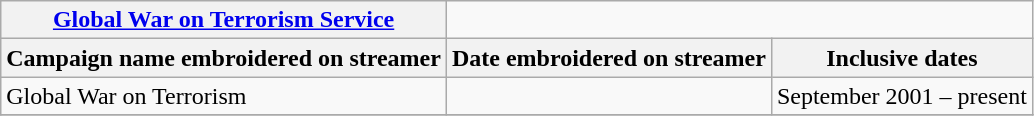<table class="wikitable">
<tr>
<th><a href='#'>Global War on Terrorism Service</a></th>
<td colspan="2"></td>
</tr>
<tr>
<th>Campaign name embroidered on streamer</th>
<th>Date embroidered on streamer</th>
<th>Inclusive dates</th>
</tr>
<tr>
<td>Global War on Terrorism</td>
<td></td>
<td>September 2001 – present</td>
</tr>
<tr>
</tr>
</table>
